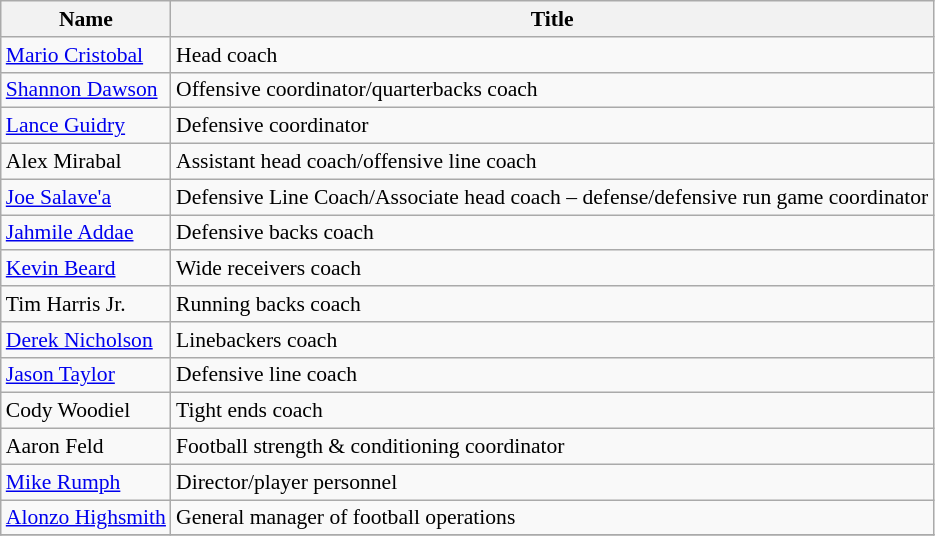<table class="wikitable" border="1" style="font-size:90%;">
<tr>
<th>Name</th>
<th>Title</th>
</tr>
<tr>
<td><a href='#'>Mario Cristobal</a></td>
<td>Head coach</td>
</tr>
<tr>
<td><a href='#'>Shannon Dawson</a></td>
<td>Offensive coordinator/quarterbacks coach</td>
</tr>
<tr>
<td><a href='#'>Lance Guidry</a></td>
<td>Defensive coordinator</td>
</tr>
<tr>
<td>Alex Mirabal</td>
<td>Assistant head coach/offensive line coach</td>
</tr>
<tr>
<td><a href='#'>Joe Salave'a</a></td>
<td>Defensive Line Coach/Associate head coach – defense/defensive run game coordinator</td>
</tr>
<tr>
<td><a href='#'>Jahmile Addae</a></td>
<td>Defensive backs coach</td>
</tr>
<tr>
<td><a href='#'>Kevin Beard</a></td>
<td>Wide receivers coach</td>
</tr>
<tr>
<td>Tim Harris Jr.</td>
<td>Running backs coach</td>
</tr>
<tr>
<td><a href='#'>Derek Nicholson</a></td>
<td>Linebackers coach</td>
</tr>
<tr>
<td><a href='#'>Jason Taylor</a></td>
<td>Defensive line coach</td>
</tr>
<tr>
<td>Cody Woodiel</td>
<td>Tight ends coach</td>
</tr>
<tr>
<td>Aaron Feld</td>
<td>Football strength & conditioning coordinator</td>
</tr>
<tr>
<td><a href='#'>Mike Rumph</a></td>
<td>Director/player personnel</td>
</tr>
<tr>
<td><a href='#'>Alonzo Highsmith</a></td>
<td>General manager of football operations</td>
</tr>
<tr>
</tr>
</table>
